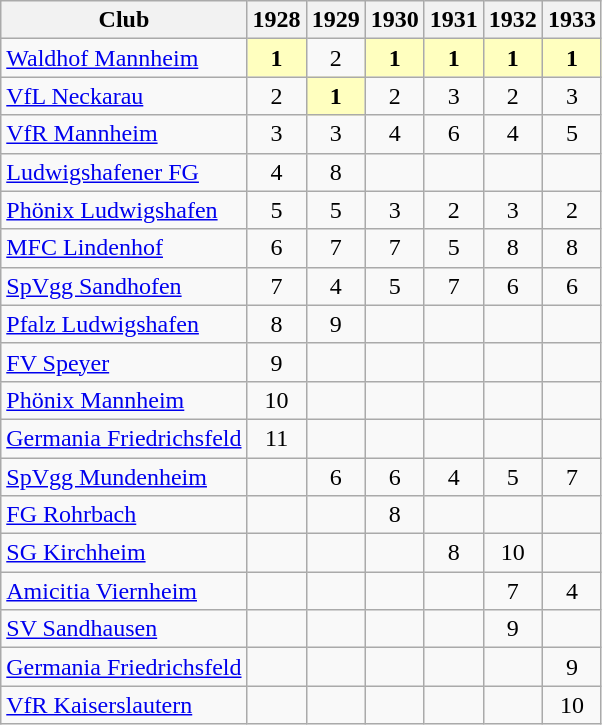<table class="wikitable">
<tr>
<th>Club</th>
<th>1928</th>
<th>1929</th>
<th>1930</th>
<th>1931</th>
<th>1932</th>
<th>1933</th>
</tr>
<tr align="center">
<td align="left"><a href='#'>Waldhof Mannheim</a></td>
<td style="background:#ffffbf"><strong>1</strong></td>
<td>2</td>
<td style="background:#ffffbf"><strong>1</strong></td>
<td style="background:#ffffbf"><strong>1</strong></td>
<td style="background:#ffffbf"><strong>1</strong></td>
<td style="background:#ffffbf"><strong>1</strong></td>
</tr>
<tr align="center">
<td align="left"><a href='#'>VfL Neckarau</a></td>
<td>2</td>
<td style="background:#ffffbf"><strong>1</strong></td>
<td>2</td>
<td>3</td>
<td>2</td>
<td>3</td>
</tr>
<tr align="center">
<td align="left"><a href='#'>VfR Mannheim</a></td>
<td>3</td>
<td>3</td>
<td>4</td>
<td>6</td>
<td>4</td>
<td>5</td>
</tr>
<tr align="center">
<td align="left"><a href='#'>Ludwigshafener FG</a></td>
<td>4</td>
<td>8</td>
<td></td>
<td></td>
<td></td>
<td></td>
</tr>
<tr align="center">
<td align="left"><a href='#'>Phönix Ludwigshafen</a></td>
<td>5</td>
<td>5</td>
<td>3</td>
<td>2</td>
<td>3</td>
<td>2</td>
</tr>
<tr align="center">
<td align="left"><a href='#'>MFC Lindenhof</a></td>
<td>6</td>
<td>7</td>
<td>7</td>
<td>5</td>
<td>8</td>
<td>8</td>
</tr>
<tr align="center">
<td align="left"><a href='#'>SpVgg Sandhofen</a></td>
<td>7</td>
<td>4</td>
<td>5</td>
<td>7</td>
<td>6</td>
<td>6</td>
</tr>
<tr align="center">
<td align="left"><a href='#'>Pfalz Ludwigshafen</a></td>
<td>8</td>
<td>9</td>
<td></td>
<td></td>
<td></td>
<td></td>
</tr>
<tr align="center">
<td align="left"><a href='#'>FV Speyer</a></td>
<td>9</td>
<td></td>
<td></td>
<td></td>
<td></td>
<td></td>
</tr>
<tr align="center">
<td align="left"><a href='#'>Phönix Mannheim</a></td>
<td>10</td>
<td></td>
<td></td>
<td></td>
<td></td>
<td></td>
</tr>
<tr align="center">
<td align="left"><a href='#'>Germania Friedrichsfeld</a></td>
<td>11</td>
<td></td>
<td></td>
<td></td>
<td></td>
<td></td>
</tr>
<tr align="center">
<td align="left"><a href='#'>SpVgg Mundenheim</a></td>
<td></td>
<td>6</td>
<td>6</td>
<td>4</td>
<td>5</td>
<td>7</td>
</tr>
<tr align="center">
<td align="left"><a href='#'>FG Rohrbach</a></td>
<td></td>
<td></td>
<td>8</td>
<td></td>
<td></td>
<td></td>
</tr>
<tr align="center">
<td align="left"><a href='#'>SG Kirchheim</a></td>
<td></td>
<td></td>
<td></td>
<td>8</td>
<td>10</td>
<td></td>
</tr>
<tr align="center">
<td align="left"><a href='#'>Amicitia Viernheim</a></td>
<td></td>
<td></td>
<td></td>
<td></td>
<td>7</td>
<td>4</td>
</tr>
<tr align="center">
<td align="left"><a href='#'>SV Sandhausen</a></td>
<td></td>
<td></td>
<td></td>
<td></td>
<td>9</td>
<td></td>
</tr>
<tr align="center">
<td align="left"><a href='#'>Germania Friedrichsfeld</a></td>
<td></td>
<td></td>
<td></td>
<td></td>
<td></td>
<td>9</td>
</tr>
<tr align="center">
<td align="left"><a href='#'>VfR Kaiserslautern</a></td>
<td></td>
<td></td>
<td></td>
<td></td>
<td></td>
<td>10</td>
</tr>
</table>
